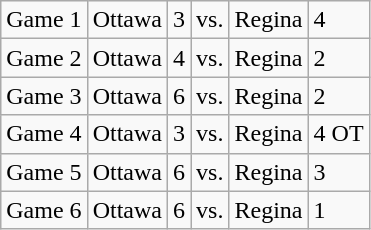<table class="wikitable">
<tr>
<td>Game 1</td>
<td>Ottawa</td>
<td>3</td>
<td>vs.</td>
<td>Regina</td>
<td>4</td>
</tr>
<tr>
<td>Game 2</td>
<td>Ottawa</td>
<td>4</td>
<td>vs.</td>
<td>Regina</td>
<td>2</td>
</tr>
<tr>
<td>Game 3</td>
<td>Ottawa</td>
<td>6</td>
<td>vs.</td>
<td>Regina</td>
<td>2</td>
</tr>
<tr>
<td>Game 4</td>
<td>Ottawa</td>
<td>3</td>
<td>vs.</td>
<td>Regina</td>
<td>4 OT</td>
</tr>
<tr>
<td>Game 5</td>
<td>Ottawa</td>
<td>6</td>
<td>vs.</td>
<td>Regina</td>
<td>3</td>
</tr>
<tr>
<td>Game 6</td>
<td>Ottawa</td>
<td>6</td>
<td>vs.</td>
<td>Regina</td>
<td>1</td>
</tr>
</table>
